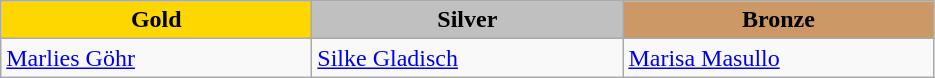<table class="wikitable" style="text-align:left">
<tr align="center">
<td width=200 bgcolor=gold><strong>Gold</strong></td>
<td width=200 bgcolor=silver><strong>Silver</strong></td>
<td width=200 bgcolor=CC9966><strong>Bronze</strong></td>
</tr>
<tr>
<td><a href='#'>Marlies Göhr</a><br><em></em></td>
<td><a href='#'>Silke Gladisch</a><br><em></em></td>
<td><a href='#'>Marisa Masullo</a><br><em></em></td>
</tr>
</table>
